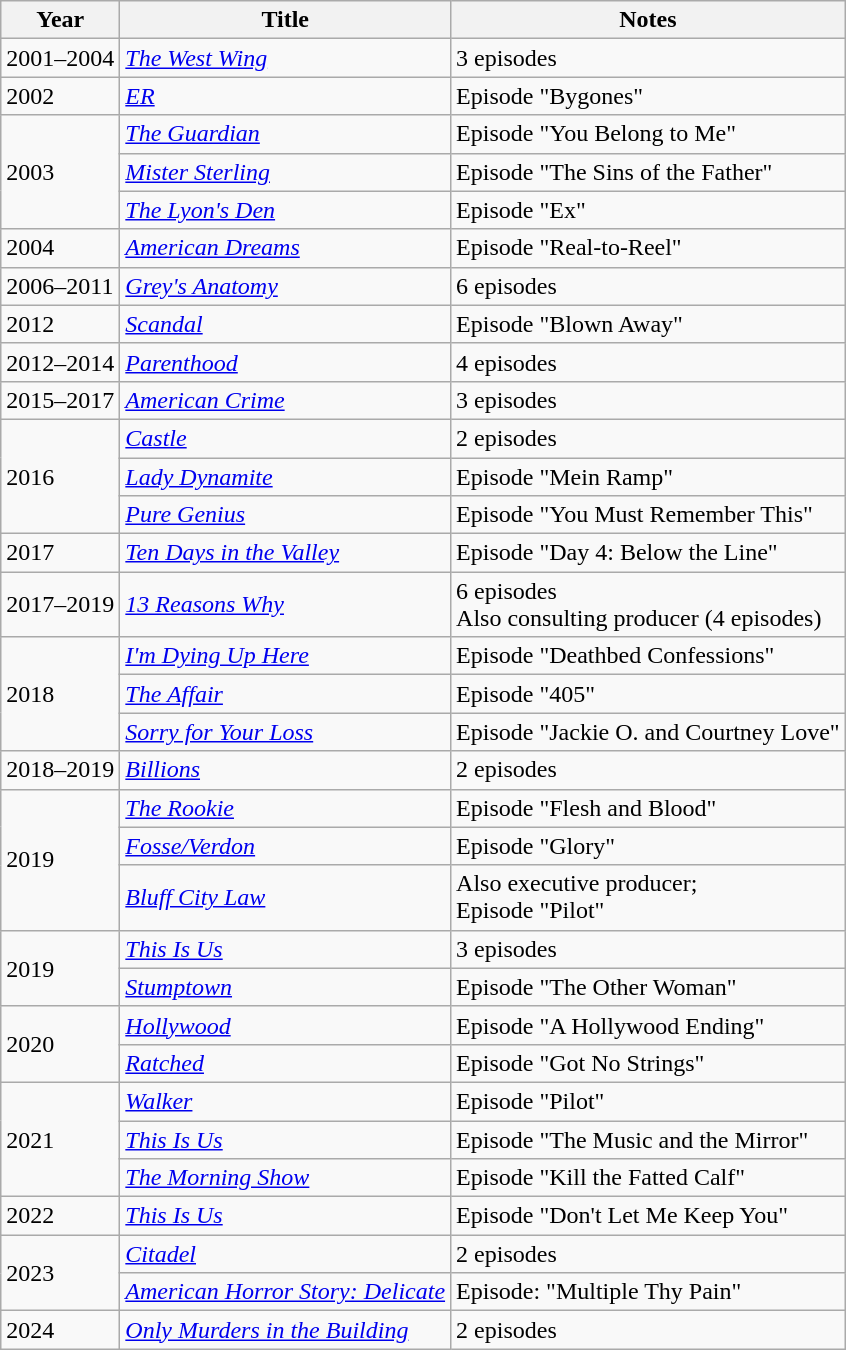<table class="wikitable">
<tr>
<th>Year</th>
<th>Title</th>
<th>Notes</th>
</tr>
<tr>
<td>2001–2004</td>
<td><em><a href='#'>The West Wing</a></em></td>
<td>3 episodes</td>
</tr>
<tr>
<td>2002</td>
<td><em><a href='#'>ER</a></em></td>
<td>Episode "Bygones"</td>
</tr>
<tr>
<td rowspan=3>2003</td>
<td><em><a href='#'>The Guardian</a></em></td>
<td>Episode "You Belong to Me"</td>
</tr>
<tr>
<td><em><a href='#'>Mister Sterling</a></em></td>
<td>Episode "The Sins of the Father"</td>
</tr>
<tr>
<td><em><a href='#'>The Lyon's Den</a></em></td>
<td>Episode "Ex"</td>
</tr>
<tr>
<td>2004</td>
<td><em><a href='#'>American Dreams</a></em></td>
<td>Episode "Real-to-Reel"</td>
</tr>
<tr>
<td>2006–2011</td>
<td><em><a href='#'>Grey's Anatomy</a></em></td>
<td>6 episodes</td>
</tr>
<tr>
<td>2012</td>
<td><em><a href='#'>Scandal</a></em></td>
<td>Episode "Blown Away"</td>
</tr>
<tr>
<td>2012–2014</td>
<td><em><a href='#'>Parenthood</a></em></td>
<td>4 episodes</td>
</tr>
<tr>
<td>2015–2017</td>
<td><em><a href='#'>American Crime</a></em></td>
<td>3 episodes</td>
</tr>
<tr>
<td rowspan=3>2016</td>
<td><em><a href='#'>Castle</a></em></td>
<td>2 episodes</td>
</tr>
<tr>
<td><em><a href='#'>Lady Dynamite</a></em></td>
<td>Episode "Mein Ramp"</td>
</tr>
<tr>
<td><em><a href='#'>Pure Genius</a></em></td>
<td>Episode "You Must Remember This"</td>
</tr>
<tr>
<td>2017</td>
<td><em><a href='#'>Ten Days in the Valley</a></em></td>
<td>Episode "Day 4: Below the Line"</td>
</tr>
<tr>
<td>2017–2019</td>
<td><em><a href='#'>13 Reasons Why</a></em></td>
<td>6 episodes<br>Also consulting producer (4 episodes)</td>
</tr>
<tr>
<td rowspan=3>2018</td>
<td><em><a href='#'>I'm Dying Up Here</a></em></td>
<td>Episode "Deathbed Confessions"</td>
</tr>
<tr>
<td><em><a href='#'>The Affair</a></em></td>
<td>Episode "405"</td>
</tr>
<tr>
<td><em><a href='#'>Sorry for Your Loss</a></em></td>
<td>Episode "Jackie O. and Courtney Love"</td>
</tr>
<tr>
<td>2018–2019</td>
<td><em><a href='#'>Billions</a></em></td>
<td>2 episodes</td>
</tr>
<tr>
<td rowspan=3>2019</td>
<td><em><a href='#'>The Rookie</a></em></td>
<td>Episode "Flesh and Blood"</td>
</tr>
<tr>
<td><em><a href='#'>Fosse/Verdon</a></em></td>
<td>Episode "Glory"</td>
</tr>
<tr>
<td><em><a href='#'>Bluff City Law</a></em></td>
<td>Also executive producer;<br>Episode "Pilot"</td>
</tr>
<tr>
<td rowspan=2>2019</td>
<td><em><a href='#'>This Is Us</a></em></td>
<td>3 episodes</td>
</tr>
<tr>
<td><em><a href='#'>Stumptown</a></em></td>
<td>Episode "The Other Woman"</td>
</tr>
<tr>
<td rowspan=2>2020</td>
<td><em><a href='#'>Hollywood</a></em></td>
<td>Episode "A Hollywood Ending"</td>
</tr>
<tr>
<td><em><a href='#'>Ratched</a></em></td>
<td>Episode "Got No Strings"</td>
</tr>
<tr>
<td rowspan=3>2021</td>
<td><em><a href='#'>Walker</a></em></td>
<td>Episode "Pilot"</td>
</tr>
<tr>
<td><em><a href='#'>This Is Us</a></em></td>
<td>Episode "The Music and the Mirror"</td>
</tr>
<tr>
<td><em><a href='#'>The Morning Show</a></em></td>
<td>Episode "Kill the Fatted Calf"</td>
</tr>
<tr>
<td>2022</td>
<td><em><a href='#'>This Is Us</a></em></td>
<td>Episode "Don't Let Me Keep You"</td>
</tr>
<tr>
<td rowspan=2>2023</td>
<td><em><a href='#'>Citadel</a></em></td>
<td>2 episodes</td>
</tr>
<tr>
<td><em><a href='#'>American Horror Story: Delicate</a></em></td>
<td>Episode: "Multiple Thy Pain"</td>
</tr>
<tr>
<td>2024</td>
<td><em><a href='#'>Only Murders in the Building</a></em></td>
<td>2 episodes</td>
</tr>
</table>
